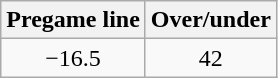<table class="wikitable" style="margin-left: auto; margin-right: auto; border: none; display: inline-table;">
<tr align="center">
<th style=>Pregame line</th>
<th style=>Over/under</th>
</tr>
<tr align="center">
<td>−16.5</td>
<td>42</td>
</tr>
</table>
